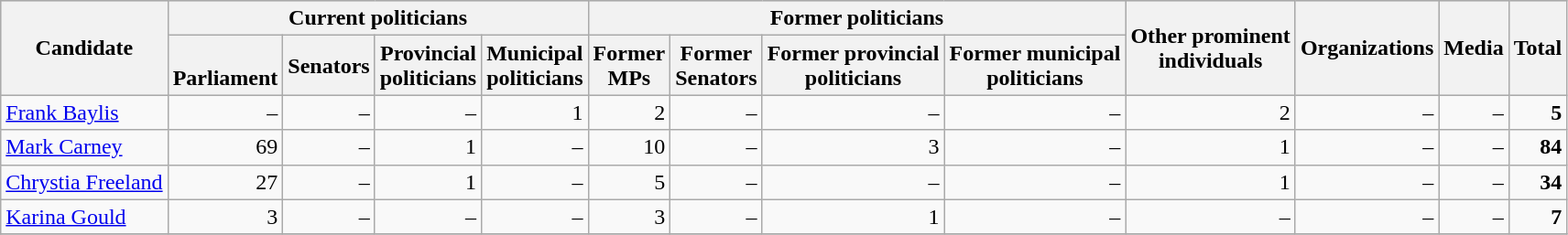<table class="wikitable" style="border-collapse: collapse">
<tr bgcolor=CCCCCC>
<th align="left" rowspan=2>Candidate</th>
<th align="center" colspan=4>Current politicians</th>
<th align="center" colspan=4>Former politicians</th>
<th align="center" rowspan=2>Other prominent<br>individuals</th>
<th align="center" rowspan=2>Organizations</th>
<th align="center" rowspan=2>Media</th>
<th align="center" rowspan=2>Total</th>
</tr>
<tr bgcolor=CCCCCC>
<th align="center"><br>Parliament</th>
<th align="center">Senators</th>
<th align="center">Provincial<br>politicians</th>
<th align="center">Municipal<br>politicians</th>
<th align="center">Former<br>MPs</th>
<th align="center">Former<br>Senators</th>
<th align="center">Former provincial<br>politicians</th>
<th align="center">Former municipal<br>politicians</th>
</tr>
<tr>
<td><a href='#'>Frank Baylis</a></td>
<td align="right">– </td>
<td align="right">– </td>
<td align="right">– </td>
<td align="right">1 </td>
<td align="right">2 </td>
<td align="right">– </td>
<td align="right">– </td>
<td align="right">– </td>
<td align="right">2 </td>
<td align="right">– </td>
<td align="right">– </td>
<td align="right"><strong>5</strong> </td>
</tr>
<tr>
<td><a href='#'>Mark Carney</a></td>
<td align="right">69</td>
<td align="right">– </td>
<td align="right">1 </td>
<td align="right">– </td>
<td align="right">10 </td>
<td align="right">– </td>
<td align="right">3 </td>
<td align="right">– </td>
<td align="right">1 </td>
<td align="right">– </td>
<td align="right">– </td>
<td align="right"><strong>84</strong></td>
</tr>
<tr>
<td><a href='#'>Chrystia Freeland</a></td>
<td align="right">27 </td>
<td align="right">– </td>
<td align="right">1 </td>
<td align="right">– </td>
<td align="right">5 </td>
<td align="right">– </td>
<td align="right">– </td>
<td align="right">– </td>
<td align="right">1 </td>
<td align="right">– </td>
<td align="right">– </td>
<td align="right"><strong>34</strong></td>
</tr>
<tr>
<td><a href='#'>Karina Gould</a></td>
<td align="right">3 </td>
<td align="right">– </td>
<td align="right">– </td>
<td align="right">– </td>
<td align="right">3 </td>
<td align="right">– </td>
<td align="right">1 </td>
<td align="right">– </td>
<td align="right">– </td>
<td align="right">– </td>
<td align="right">– </td>
<td align="right"><strong>7</strong> </td>
</tr>
<tr>
</tr>
</table>
